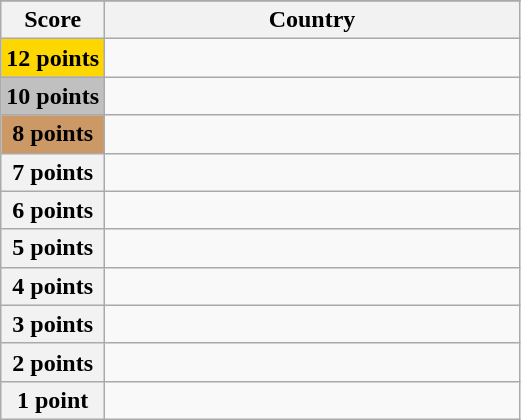<table class="wikitable">
<tr>
</tr>
<tr>
<th scope="col" width="20%">Score</th>
<th scope="col">Country</th>
</tr>
<tr>
<th scope="row" style="background:gold">12 points</th>
<td></td>
</tr>
<tr>
<th scope="row" style="background:silver">10 points</th>
<td></td>
</tr>
<tr>
<th scope="row" style="background:#CC9966">8 points</th>
<td></td>
</tr>
<tr>
<th scope="row">7 points</th>
<td></td>
</tr>
<tr>
<th scope="row">6 points</th>
<td></td>
</tr>
<tr>
<th scope="row">5 points</th>
<td></td>
</tr>
<tr>
<th scope="row">4 points</th>
<td></td>
</tr>
<tr>
<th scope="row">3 points</th>
<td></td>
</tr>
<tr>
<th scope="row">2 points</th>
<td></td>
</tr>
<tr>
<th scope="row">1 point</th>
<td></td>
</tr>
</table>
